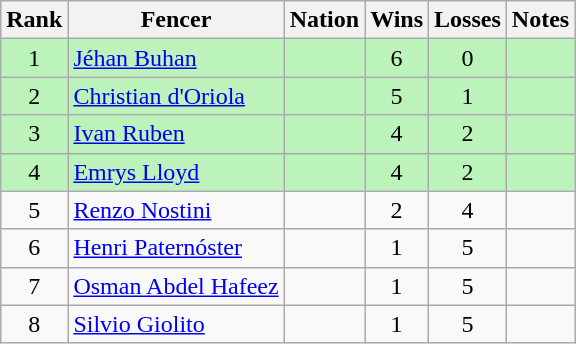<table class="wikitable sortable" style="text-align: center;">
<tr>
<th>Rank</th>
<th>Fencer</th>
<th>Nation</th>
<th>Wins</th>
<th>Losses</th>
<th>Notes</th>
</tr>
<tr style="background:#bbf3bb;">
<td>1</td>
<td align=left><a href='#'>Jéhan Buhan</a></td>
<td align=left></td>
<td>6</td>
<td>0</td>
<td></td>
</tr>
<tr style="background:#bbf3bb;">
<td>2</td>
<td align=left><a href='#'>Christian d'Oriola</a></td>
<td align=left></td>
<td>5</td>
<td>1</td>
<td></td>
</tr>
<tr style="background:#bbf3bb;">
<td>3</td>
<td align=left><a href='#'>Ivan Ruben</a></td>
<td align=left></td>
<td>4</td>
<td>2</td>
<td></td>
</tr>
<tr style="background:#bbf3bb;">
<td>4</td>
<td align=left><a href='#'>Emrys Lloyd</a></td>
<td align=left></td>
<td>4</td>
<td>2</td>
<td></td>
</tr>
<tr>
<td>5</td>
<td align=left><a href='#'>Renzo Nostini</a></td>
<td align=left></td>
<td>2</td>
<td>4</td>
<td></td>
</tr>
<tr>
<td>6</td>
<td align=left><a href='#'>Henri Paternóster</a></td>
<td align=left></td>
<td>1</td>
<td>5</td>
<td></td>
</tr>
<tr>
<td>7</td>
<td align=left><a href='#'>Osman Abdel Hafeez</a></td>
<td align=left></td>
<td>1</td>
<td>5</td>
<td></td>
</tr>
<tr>
<td>8</td>
<td align=left><a href='#'>Silvio Giolito</a></td>
<td align=left></td>
<td>1</td>
<td>5</td>
<td></td>
</tr>
</table>
